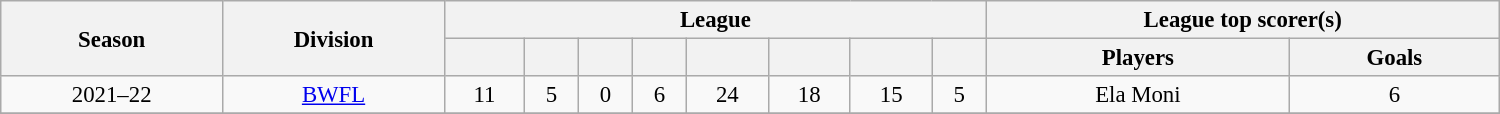<table class="wikitable sortable" style="text-align: center; font-size: 95%; width: 1000px"">
<tr>
<th rowspan="2">Season</th>
<th rowspan="2"><strong>Division</strong></th>
<th colspan="8">League</th>
<th colspan="2">League top scorer(s)</th>
</tr>
<tr>
<th></th>
<th></th>
<th></th>
<th></th>
<th></th>
<th></th>
<th></th>
<th></th>
<th>Players</th>
<th>Goals</th>
</tr>
<tr>
<td>2021–22</td>
<td><a href='#'>BWFL</a></td>
<td>11</td>
<td>5</td>
<td>0</td>
<td>6</td>
<td>24</td>
<td>18</td>
<td>15</td>
<td>5</td>
<td> Ela Moni</td>
<td>6</td>
</tr>
<tr>
</tr>
</table>
